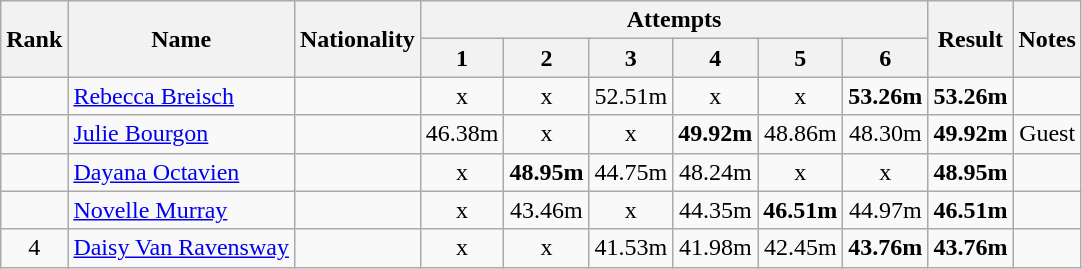<table class="wikitable sortable" style="text-align:center">
<tr>
<th rowspan=2>Rank</th>
<th rowspan=2>Name</th>
<th rowspan=2>Nationality</th>
<th colspan=6>Attempts</th>
<th rowspan=2>Result</th>
<th rowspan=2>Notes</th>
</tr>
<tr>
<th>1</th>
<th>2</th>
<th>3</th>
<th>4</th>
<th>5</th>
<th>6</th>
</tr>
<tr>
<td align=center></td>
<td align=left><a href='#'>Rebecca Breisch</a></td>
<td align=left></td>
<td>x</td>
<td>x</td>
<td>52.51m</td>
<td>x</td>
<td>x</td>
<td><strong>53.26m</strong></td>
<td><strong>53.26m</strong></td>
<td></td>
</tr>
<tr>
<td align=center></td>
<td align=left><a href='#'>Julie Bourgon</a></td>
<td align=left></td>
<td>46.38m</td>
<td>x</td>
<td>x</td>
<td><strong>49.92m</strong></td>
<td>48.86m</td>
<td>48.30m</td>
<td><strong>49.92m </strong></td>
<td>Guest</td>
</tr>
<tr>
<td align=center></td>
<td align=left><a href='#'>Dayana Octavien</a></td>
<td align=left></td>
<td>x</td>
<td><strong>48.95m</strong></td>
<td>44.75m</td>
<td>48.24m</td>
<td>x</td>
<td>x</td>
<td><strong>48.95m</strong></td>
<td></td>
</tr>
<tr>
<td align=center></td>
<td align=left><a href='#'>Novelle Murray</a></td>
<td align=left></td>
<td>x</td>
<td>43.46m</td>
<td>x</td>
<td>44.35m</td>
<td><strong>46.51m</strong></td>
<td>44.97m</td>
<td><strong>46.51m</strong></td>
<td></td>
</tr>
<tr>
<td align=center>4</td>
<td align=left><a href='#'>Daisy Van Ravensway</a></td>
<td align=left></td>
<td>x</td>
<td>x</td>
<td>41.53m</td>
<td>41.98m</td>
<td>42.45m</td>
<td><strong>43.76m</strong></td>
<td><strong>43.76m</strong></td>
<td></td>
</tr>
</table>
